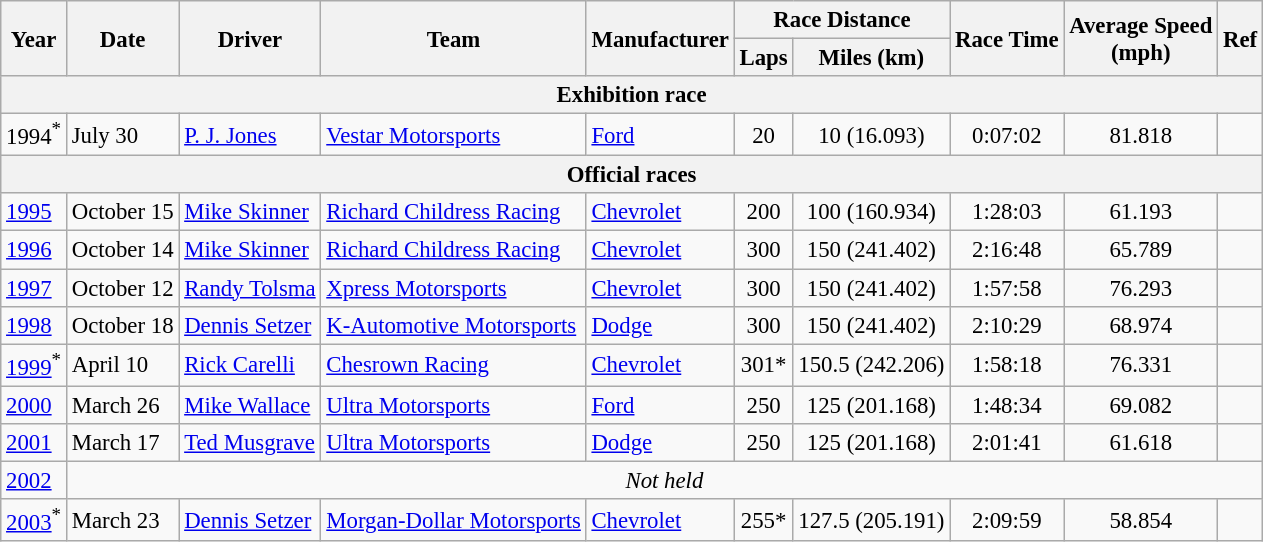<table class="wikitable" style="font-size: 95%;">
<tr>
<th rowspan="2">Year</th>
<th rowspan="2">Date</th>
<th rowspan="2">Driver</th>
<th rowspan="2">Team</th>
<th rowspan="2">Manufacturer</th>
<th colspan="2">Race Distance</th>
<th rowspan="2">Race Time</th>
<th rowspan="2">Average Speed<br>(mph)</th>
<th rowspan="2">Ref</th>
</tr>
<tr>
<th>Laps</th>
<th>Miles (km)</th>
</tr>
<tr>
<th colspan="13">Exhibition race</th>
</tr>
<tr>
<td>1994<sup>*</sup></td>
<td>July 30</td>
<td><a href='#'>P. J. Jones</a></td>
<td><a href='#'>Vestar Motorsports</a></td>
<td><a href='#'>Ford</a></td>
<td align="center">20</td>
<td align="center">10 (16.093)</td>
<td align="center">0:07:02</td>
<td align="center">81.818</td>
<td align="center"></td>
</tr>
<tr>
<th colspan="13">Official races</th>
</tr>
<tr>
<td><a href='#'>1995</a></td>
<td>October 15</td>
<td><a href='#'>Mike Skinner</a></td>
<td><a href='#'>Richard Childress Racing</a></td>
<td><a href='#'>Chevrolet</a></td>
<td align="center">200</td>
<td align="center">100 (160.934)</td>
<td align="center">1:28:03</td>
<td align="center">61.193</td>
<td align="center"></td>
</tr>
<tr>
<td><a href='#'>1996</a></td>
<td>October 14</td>
<td><a href='#'>Mike Skinner</a></td>
<td><a href='#'>Richard Childress Racing</a></td>
<td><a href='#'>Chevrolet</a></td>
<td align="center">300</td>
<td align="center">150 (241.402)</td>
<td align="center">2:16:48</td>
<td align="center">65.789</td>
<td align="center"></td>
</tr>
<tr>
<td><a href='#'>1997</a></td>
<td>October 12</td>
<td><a href='#'>Randy Tolsma</a></td>
<td><a href='#'>Xpress Motorsports</a></td>
<td><a href='#'>Chevrolet</a></td>
<td align="center">300</td>
<td align="center">150 (241.402)</td>
<td align="center">1:57:58</td>
<td align="center">76.293</td>
<td align="center"></td>
</tr>
<tr>
<td><a href='#'>1998</a></td>
<td>October 18</td>
<td><a href='#'>Dennis Setzer</a></td>
<td><a href='#'>K-Automotive Motorsports</a></td>
<td><a href='#'>Dodge</a></td>
<td align="center">300</td>
<td align="center">150 (241.402)</td>
<td align="center">2:10:29</td>
<td align="center">68.974</td>
<td align="center"></td>
</tr>
<tr>
<td><a href='#'>1999</a><sup>*</sup></td>
<td>April 10</td>
<td><a href='#'>Rick Carelli</a></td>
<td><a href='#'>Chesrown Racing</a></td>
<td><a href='#'>Chevrolet</a></td>
<td align="center">301*</td>
<td align="center">150.5 (242.206)</td>
<td align="center">1:58:18</td>
<td align="center">76.331</td>
<td align="center"></td>
</tr>
<tr>
<td><a href='#'>2000</a></td>
<td>March 26</td>
<td><a href='#'>Mike Wallace</a></td>
<td><a href='#'>Ultra Motorsports</a></td>
<td><a href='#'>Ford</a></td>
<td align="center">250</td>
<td align="center">125 (201.168)</td>
<td align="center">1:48:34</td>
<td align="center">69.082</td>
<td align="center"></td>
</tr>
<tr>
<td><a href='#'>2001</a></td>
<td>March 17</td>
<td><a href='#'>Ted Musgrave</a></td>
<td><a href='#'>Ultra Motorsports</a></td>
<td><a href='#'>Dodge</a></td>
<td align="center">250</td>
<td align="center">125 (201.168)</td>
<td align="center">2:01:41</td>
<td align="center">61.618</td>
<td align="center"></td>
</tr>
<tr>
<td><a href='#'>2002</a></td>
<td colspan=9 style="text-align:center;"><em>Not held</em></td>
</tr>
<tr>
<td><a href='#'>2003</a><sup>*</sup></td>
<td>March 23</td>
<td><a href='#'>Dennis Setzer</a></td>
<td><a href='#'>Morgan-Dollar Motorsports</a></td>
<td><a href='#'>Chevrolet</a></td>
<td align="center">255*</td>
<td align="center">127.5 (205.191)</td>
<td align="center">2:09:59</td>
<td align="center">58.854</td>
<td align="center"></td>
</tr>
</table>
